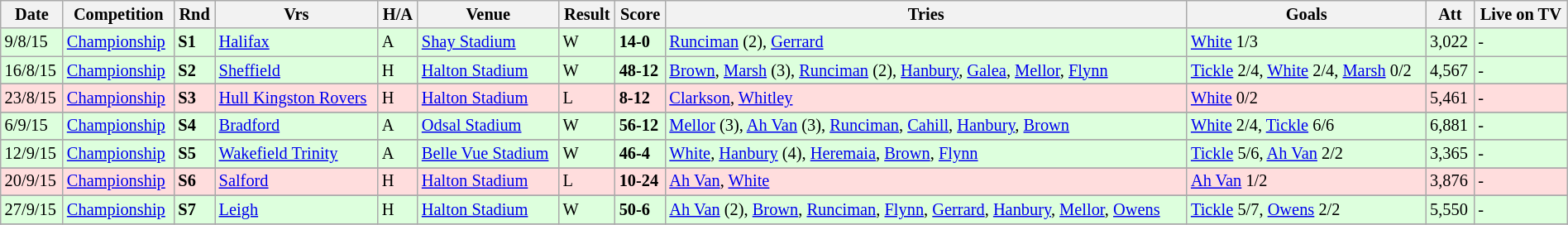<table class="wikitable" style="font-size:85%;" width="100%">
<tr>
<th>Date</th>
<th>Competition</th>
<th>Rnd</th>
<th>Vrs</th>
<th>H/A</th>
<th>Venue</th>
<th>Result</th>
<th>Score</th>
<th>Tries</th>
<th>Goals</th>
<th>Att</th>
<th>Live on TV</th>
</tr>
<tr style="background:#ddffdd;" width=20 | >
<td>9/8/15</td>
<td><a href='#'>Championship</a></td>
<td><strong>S1</strong></td>
<td><a href='#'>Halifax</a></td>
<td>A</td>
<td><a href='#'>Shay Stadium</a></td>
<td>W</td>
<td><strong>14-0</strong></td>
<td><a href='#'>Runciman</a> (2), <a href='#'>Gerrard</a></td>
<td><a href='#'>White</a> 1/3</td>
<td>3,022</td>
<td>-</td>
</tr>
<tr style="background:#ddffdd;" width=20 | >
<td>16/8/15</td>
<td><a href='#'>Championship</a></td>
<td><strong>S2</strong></td>
<td><a href='#'>Sheffield</a></td>
<td>H</td>
<td><a href='#'>Halton Stadium</a></td>
<td>W</td>
<td><strong>48-12</strong></td>
<td><a href='#'>Brown</a>, <a href='#'>Marsh</a> (3), <a href='#'>Runciman</a> (2), <a href='#'>Hanbury</a>, <a href='#'>Galea</a>, <a href='#'>Mellor</a>, <a href='#'>Flynn</a></td>
<td><a href='#'>Tickle</a> 2/4, <a href='#'>White</a> 2/4, <a href='#'>Marsh</a> 0/2</td>
<td>4,567</td>
<td>-</td>
</tr>
<tr>
</tr>
<tr style="background:#ffdddd;" width=20 | >
<td>23/8/15</td>
<td><a href='#'>Championship</a></td>
<td><strong>S3</strong></td>
<td><a href='#'>Hull Kingston Rovers</a></td>
<td>H</td>
<td><a href='#'>Halton Stadium</a></td>
<td>L</td>
<td><strong>8-12</strong></td>
<td><a href='#'>Clarkson</a>, <a href='#'>Whitley</a></td>
<td><a href='#'>White</a> 0/2</td>
<td>5,461</td>
<td>-</td>
</tr>
<tr>
</tr>
<tr style="background:#ddffdd;" width=20 | >
<td>6/9/15</td>
<td><a href='#'>Championship</a></td>
<td><strong>S4</strong></td>
<td><a href='#'>Bradford</a></td>
<td>A</td>
<td><a href='#'>Odsal Stadium</a></td>
<td>W</td>
<td><strong>56-12</strong></td>
<td><a href='#'>Mellor</a> (3), <a href='#'>Ah Van</a> (3), <a href='#'>Runciman</a>, <a href='#'>Cahill</a>, <a href='#'>Hanbury</a>, <a href='#'>Brown</a></td>
<td><a href='#'>White</a> 2/4, <a href='#'>Tickle</a> 6/6</td>
<td>6,881</td>
<td>-</td>
</tr>
<tr>
</tr>
<tr style="background:#ddffdd;" width=20 | >
<td>12/9/15</td>
<td><a href='#'>Championship</a></td>
<td><strong>S5</strong></td>
<td><a href='#'>Wakefield Trinity</a></td>
<td>A</td>
<td><a href='#'>Belle Vue Stadium</a></td>
<td>W</td>
<td><strong>46-4</strong></td>
<td><a href='#'>White</a>, <a href='#'>Hanbury</a> (4), <a href='#'>Heremaia</a>, <a href='#'>Brown</a>, <a href='#'>Flynn</a></td>
<td><a href='#'>Tickle</a> 5/6, <a href='#'>Ah Van</a> 2/2</td>
<td>3,365</td>
<td>-</td>
</tr>
<tr>
</tr>
<tr style="background:#ffdddd;" width=20 | >
<td>20/9/15</td>
<td><a href='#'>Championship</a></td>
<td><strong>S6</strong></td>
<td><a href='#'>Salford</a></td>
<td>H</td>
<td><a href='#'>Halton Stadium</a></td>
<td>L</td>
<td><strong>10-24</strong></td>
<td><a href='#'>Ah Van</a>, <a href='#'>White</a></td>
<td><a href='#'>Ah Van</a> 1/2</td>
<td>3,876</td>
<td>-</td>
</tr>
<tr>
</tr>
<tr style="background:#ddffdd;" width=20 | >
<td>27/9/15</td>
<td><a href='#'>Championship</a></td>
<td><strong>S7</strong></td>
<td><a href='#'>Leigh</a></td>
<td>H</td>
<td><a href='#'>Halton Stadium</a></td>
<td>W</td>
<td><strong>50-6</strong></td>
<td><a href='#'>Ah Van</a> (2), <a href='#'>Brown</a>, <a href='#'>Runciman</a>, <a href='#'>Flynn</a>, <a href='#'>Gerrard</a>, <a href='#'>Hanbury</a>, <a href='#'>Mellor</a>, <a href='#'>Owens</a></td>
<td><a href='#'>Tickle</a> 5/7, <a href='#'>Owens</a> 2/2</td>
<td>5,550</td>
<td>-</td>
</tr>
<tr>
</tr>
</table>
